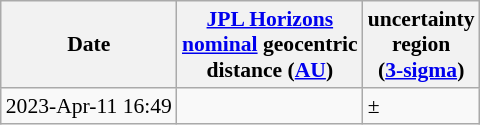<table class="wikitable" style="font-size: 0.9em;">
<tr>
<th>Date</th>
<th><a href='#'>JPL Horizons</a><br><a href='#'>nominal</a> geocentric<br>distance (<a href='#'>AU</a>)</th>
<th>uncertainty<br>region<br>(<a href='#'>3-sigma</a>)</th>
</tr>
<tr>
<td>2023-Apr-11 16:49</td>
<td></td>
<td>±</td>
</tr>
</table>
